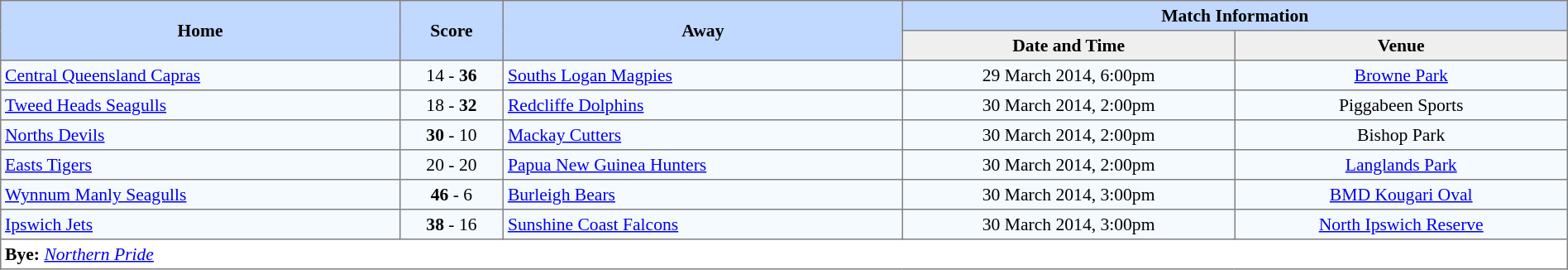<table border=1 style="border-collapse:collapse; font-size:90%; text-align:center;" cellpadding=3 cellspacing=0>
<tr bgcolor=#C1D8FF>
<th rowspan=2 width=12%>Home</th>
<th rowspan=2 width=3%>Score</th>
<th rowspan=2 width=12%>Away</th>
<th colspan=5>Match Information</th>
</tr>
<tr bgcolor=#EFEFEF>
<th width=10%>Date and Time</th>
<th width=10%>Venue</th>
</tr>
<tr bgcolor=#F5FAFF>
<td align=left> <a href='#'>Central Queensland Capras</a></td>
<td>14 - <strong>36</strong></td>
<td align=left> <a href='#'>Souths Logan Magpies</a></td>
<td>29 March 2014, 6:00pm</td>
<td><a href='#'>Browne Park</a></td>
</tr>
<tr bgcolor=#F5FAFF>
<td align=left> <a href='#'>Tweed Heads Seagulls</a></td>
<td>18 - <strong>32</strong></td>
<td align=left> <a href='#'>Redcliffe Dolphins</a></td>
<td>30 March 2014, 2:00pm</td>
<td>Piggabeen Sports</td>
</tr>
<tr bgcolor=#F5FAFF>
<td align=left> <a href='#'>Norths Devils</a></td>
<td><strong>30</strong> - 10</td>
<td align=left> <a href='#'>Mackay Cutters</a></td>
<td>30 March 2014, 2:00pm</td>
<td>Bishop Park</td>
</tr>
<tr bgcolor=#F5FAFF>
<td align=left> <a href='#'>Easts Tigers</a></td>
<td>20 - 20</td>
<td align=left> <a href='#'>Papua New Guinea Hunters</a></td>
<td>30 March 2014, 2:00pm</td>
<td><a href='#'>Langlands Park</a></td>
</tr>
<tr bgcolor=#F5FAFF>
<td align=left> <a href='#'>Wynnum Manly Seagulls</a></td>
<td><strong>46</strong> - 6</td>
<td align=left> <a href='#'>Burleigh Bears</a></td>
<td>30 March 2014, 3:00pm</td>
<td><a href='#'>BMD Kougari Oval</a></td>
</tr>
<tr bgcolor=#F5FAFF>
<td align=left> <a href='#'>Ipswich Jets</a></td>
<td><strong>38</strong> - 16</td>
<td align=left> <a href='#'>Sunshine Coast Falcons</a></td>
<td>30 March 2014, 3:00pm</td>
<td><a href='#'>North Ipswich Reserve</a></td>
</tr>
<tr>
<td colspan="5" style="text-align:left;"><strong>Bye:</strong> <em><a href='#'>Northern Pride</a></em></td>
</tr>
</table>
